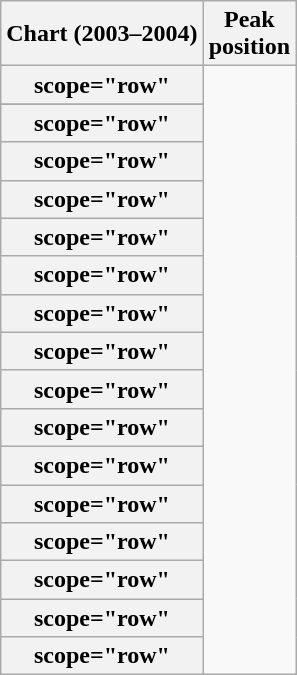<table class="wikitable plainrowheaders sortable" style="text-align:center">
<tr>
<th scope="col">Chart (2003–2004)</th>
<th scope="col">Peak<br>position</th>
</tr>
<tr>
<th>scope="row" </th>
</tr>
<tr>
</tr>
<tr>
<th>scope="row" </th>
</tr>
<tr>
<th>scope="row" </th>
</tr>
<tr>
<th>scope="row" </th>
</tr>
<tr>
<th>scope="row" </th>
</tr>
<tr>
<th>scope="row" </th>
</tr>
<tr>
<th>scope="row" </th>
</tr>
<tr>
<th>scope="row" </th>
</tr>
<tr>
<th>scope="row" </th>
</tr>
<tr>
<th>scope="row" </th>
</tr>
<tr>
<th>scope="row" </th>
</tr>
<tr>
<th>scope="row" </th>
</tr>
<tr>
<th>scope="row" </th>
</tr>
<tr>
<th>scope="row" </th>
</tr>
<tr>
<th>scope="row" </th>
</tr>
<tr>
<th>scope="row" </th>
</tr>
</table>
